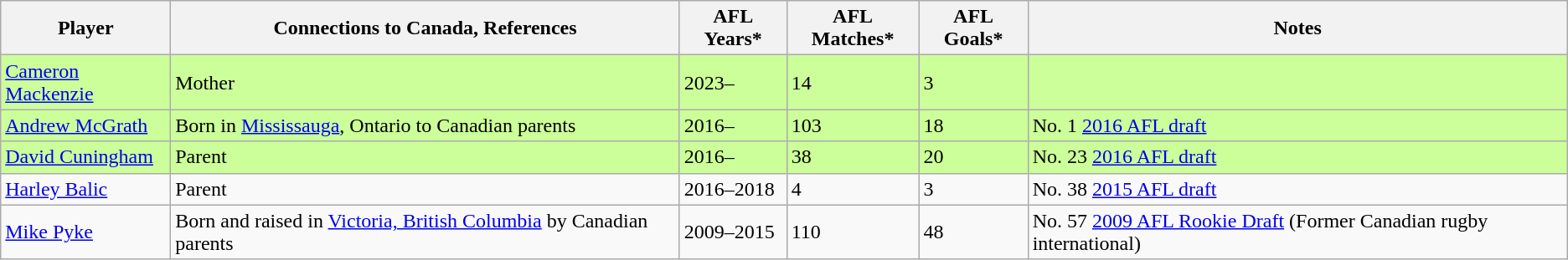<table class="wikitable sortable">
<tr>
<th>Player</th>
<th>Connections to Canada, References</th>
<th>AFL Years*</th>
<th>AFL Matches*</th>
<th>AFL Goals*</th>
<th>Notes</th>
</tr>
<tr bgcolor="#CCFF99">
<td><a href='#'>Cameron Mackenzie</a></td>
<td>Mother</td>
<td>2023–</td>
<td>14</td>
<td>3</td>
<td></td>
</tr>
<tr style="background:#cf9;">
<td><a href='#'>Andrew McGrath</a></td>
<td>Born in <a href='#'>Mississauga</a>, Ontario to Canadian parents</td>
<td>2016–</td>
<td>103</td>
<td>18</td>
<td>No. 1 <a href='#'>2016 AFL draft</a></td>
</tr>
<tr style="background:#cf9;">
<td><a href='#'>David Cuningham</a></td>
<td>Parent</td>
<td>2016–</td>
<td>38</td>
<td>20</td>
<td>No. 23 <a href='#'>2016 AFL draft</a></td>
</tr>
<tr>
<td><a href='#'>Harley Balic</a></td>
<td>Parent</td>
<td>2016–2018</td>
<td>4</td>
<td>3</td>
<td>No. 38 <a href='#'>2015 AFL draft</a></td>
</tr>
<tr>
<td><a href='#'>Mike Pyke</a></td>
<td>Born and raised in <a href='#'>Victoria, British Columbia</a> by Canadian parents</td>
<td>2009–2015</td>
<td>110</td>
<td>48</td>
<td>No. 57 <a href='#'>2009 AFL Rookie Draft</a> (Former Canadian rugby international)</td>
</tr>
</table>
